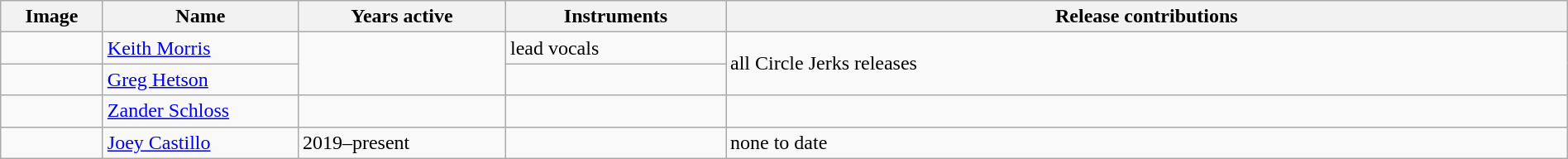<table class="wikitable" width="100%" border="1">
<tr>
<th width="75">Image</th>
<th width="150">Name</th>
<th width="160">Years active</th>
<th width="170">Instruments</th>
<th>Release contributions</th>
</tr>
<tr>
<td></td>
<td><a href='#'>Keith Morris</a></td>
<td rowspan="2"></td>
<td>lead vocals</td>
<td rowspan="2">all Circle Jerks releases</td>
</tr>
<tr>
<td></td>
<td><a href='#'>Greg Hetson</a></td>
<td></td>
</tr>
<tr>
<td></td>
<td><a href='#'>Zander Schloss</a></td>
<td></td>
<td></td>
<td></td>
</tr>
<tr>
<td></td>
<td><a href='#'>Joey Castillo</a></td>
<td>2019–present</td>
<td></td>
<td>none to date</td>
</tr>
</table>
